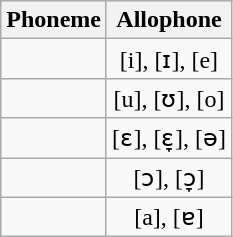<table class="wikitable" style=text-align:center>
<tr>
<th>Phoneme</th>
<th>Allophone</th>
</tr>
<tr>
<td></td>
<td>[i], [ɪ], [e]</td>
</tr>
<tr>
<td></td>
<td>[u], [ʊ], [o]</td>
</tr>
<tr>
<td></td>
<td>[ɛ], [ɛ̞], [ə]</td>
</tr>
<tr>
<td></td>
<td>[ɔ], [ɔ̞]</td>
</tr>
<tr>
<td></td>
<td>[a], [ɐ]</td>
</tr>
</table>
